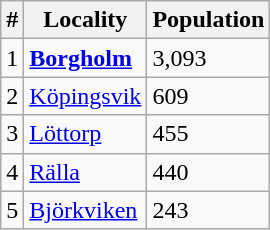<table class="wikitable">
<tr>
<th>#</th>
<th>Locality</th>
<th>Population</th>
</tr>
<tr>
<td>1</td>
<td><strong><a href='#'>Borgholm</a></strong></td>
<td>3,093</td>
</tr>
<tr>
<td>2</td>
<td><a href='#'>Köpingsvik</a></td>
<td>609</td>
</tr>
<tr>
<td>3</td>
<td><a href='#'>Löttorp</a></td>
<td>455</td>
</tr>
<tr>
<td>4</td>
<td><a href='#'>Rälla</a></td>
<td>440</td>
</tr>
<tr>
<td>5</td>
<td><a href='#'>Björkviken</a></td>
<td>243</td>
</tr>
</table>
